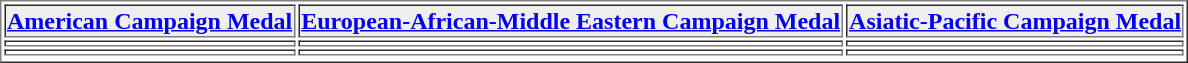<table align="center" border="1"  cellpadding="1">
<tr>
<th style="background:#efefef;"><a href='#'>American Campaign Medal</a></th>
<th style="background:#efefef;"><a href='#'>European-African-Middle Eastern Campaign Medal</a></th>
<th style="background:#efefef;"><a href='#'>Asiatic-Pacific Campaign Medal</a></th>
</tr>
<tr>
<td></td>
<td></td>
<td></td>
</tr>
<tr>
<td></td>
<td></td>
<td></td>
</tr>
<tr>
</tr>
</table>
